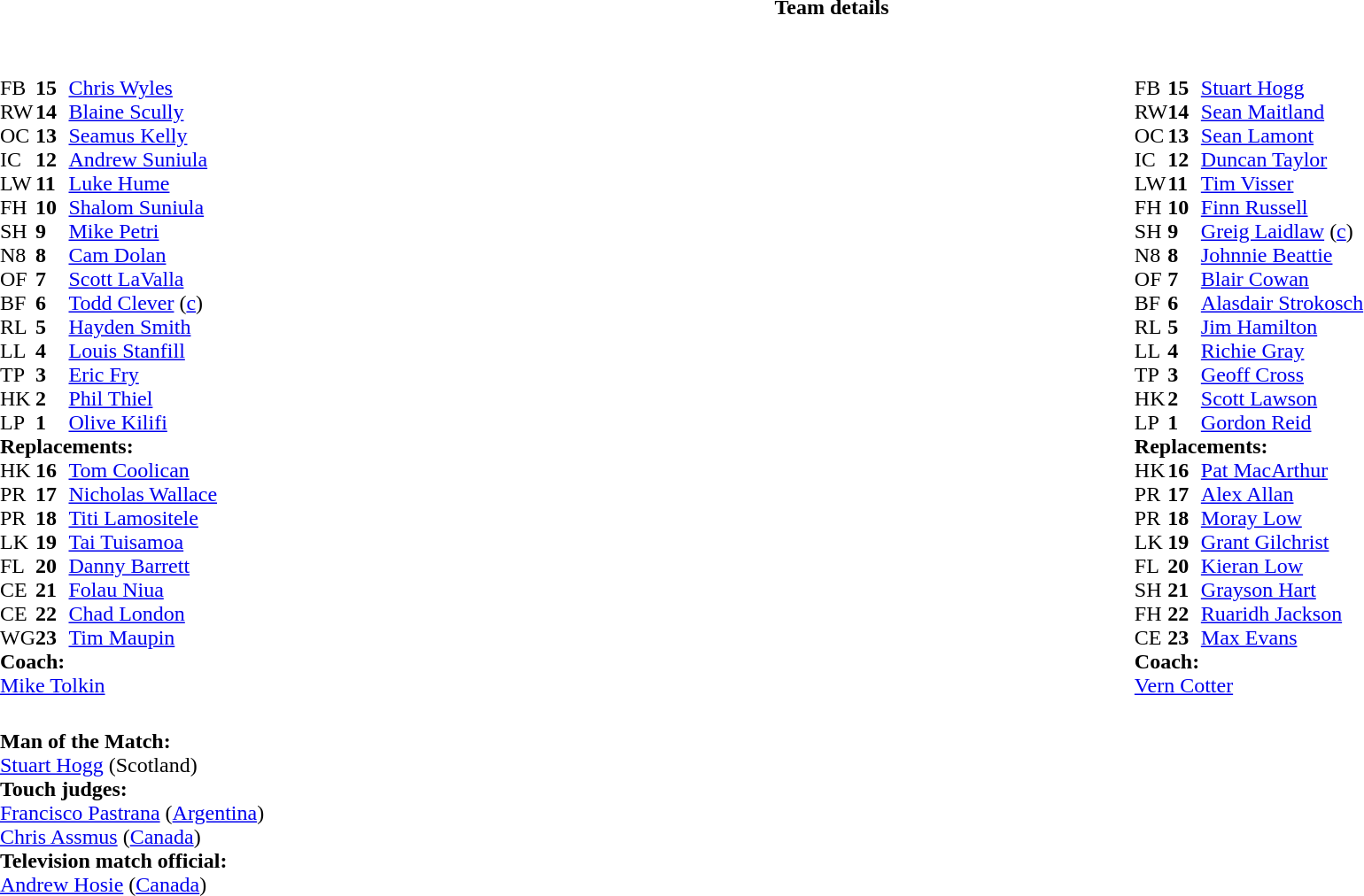<table border="0" width="100%" class="collapsible collapsed">
<tr>
<th>Team details</th>
</tr>
<tr>
<td><br><table style="width:100%;">
<tr>
<td style="vertical-align:top; width:50%"><br><table cellspacing="0" cellpadding="0">
<tr>
<th width="25"></th>
<th width="25"></th>
</tr>
<tr>
<td>FB</td>
<td><strong>15</strong></td>
<td><a href='#'>Chris Wyles</a></td>
</tr>
<tr>
<td>RW</td>
<td><strong>14</strong></td>
<td><a href='#'>Blaine Scully</a></td>
</tr>
<tr>
<td>OC</td>
<td><strong>13</strong></td>
<td><a href='#'>Seamus Kelly</a></td>
</tr>
<tr>
<td>IC</td>
<td><strong>12</strong></td>
<td><a href='#'>Andrew Suniula</a></td>
<td></td>
<td></td>
</tr>
<tr>
<td>LW</td>
<td><strong>11</strong></td>
<td><a href='#'>Luke Hume</a></td>
</tr>
<tr>
<td>FH</td>
<td><strong>10</strong></td>
<td><a href='#'>Shalom Suniula</a></td>
</tr>
<tr>
<td>SH</td>
<td><strong>9</strong></td>
<td><a href='#'>Mike Petri</a></td>
<td></td>
<td></td>
</tr>
<tr>
<td>N8</td>
<td><strong>8</strong></td>
<td><a href='#'>Cam Dolan</a></td>
</tr>
<tr>
<td>OF</td>
<td><strong>7</strong></td>
<td><a href='#'>Scott LaValla</a></td>
</tr>
<tr>
<td>BF</td>
<td><strong>6</strong></td>
<td><a href='#'>Todd Clever</a> (<a href='#'>c</a>)</td>
<td></td>
<td colspan=2></td>
</tr>
<tr>
<td>RL</td>
<td><strong>5</strong></td>
<td><a href='#'>Hayden Smith</a></td>
<td></td>
<td></td>
<td></td>
<td></td>
</tr>
<tr>
<td>LL</td>
<td><strong>4</strong></td>
<td><a href='#'>Louis Stanfill</a></td>
<td></td>
<td></td>
</tr>
<tr>
<td>TP</td>
<td><strong>3</strong></td>
<td><a href='#'>Eric Fry</a></td>
<td></td>
<td></td>
<td></td>
<td></td>
</tr>
<tr>
<td>HK</td>
<td><strong>2</strong></td>
<td><a href='#'>Phil Thiel</a></td>
<td></td>
<td></td>
</tr>
<tr>
<td>LP</td>
<td><strong>1</strong></td>
<td><a href='#'>Olive Kilifi</a></td>
<td></td>
<td></td>
</tr>
<tr>
<td colspan=3><strong>Replacements:</strong></td>
</tr>
<tr>
<td>HK</td>
<td><strong>16</strong></td>
<td><a href='#'>Tom Coolican</a></td>
<td></td>
<td></td>
</tr>
<tr>
<td>PR</td>
<td><strong>17</strong></td>
<td><a href='#'>Nicholas Wallace</a></td>
<td></td>
<td></td>
<td></td>
<td></td>
</tr>
<tr>
<td>PR</td>
<td><strong>18</strong></td>
<td><a href='#'>Titi Lamositele</a></td>
<td></td>
<td></td>
</tr>
<tr>
<td>LK</td>
<td><strong>19</strong></td>
<td><a href='#'>Tai Tuisamoa</a></td>
<td></td>
<td></td>
</tr>
<tr>
<td>FL</td>
<td><strong>20</strong></td>
<td><a href='#'>Danny Barrett</a></td>
<td></td>
<td></td>
<td></td>
<td></td>
</tr>
<tr>
<td>CE</td>
<td><strong>21</strong></td>
<td><a href='#'>Folau Niua</a></td>
<td></td>
<td></td>
</tr>
<tr>
<td>CE</td>
<td><strong>22</strong></td>
<td><a href='#'>Chad London</a></td>
<td></td>
<td></td>
<td></td>
</tr>
<tr>
<td>WG</td>
<td><strong>23</strong></td>
<td><a href='#'>Tim Maupin</a></td>
<td></td>
<td></td>
</tr>
<tr>
<td colspan=3><strong>Coach:</strong></td>
</tr>
<tr>
<td colspan="4"> <a href='#'>Mike Tolkin</a></td>
</tr>
</table>
</td>
<td style="vertical-align:top; width:50%"><br><table cellspacing="0" cellpadding="0" style="margin:auto">
<tr>
<th width="25"></th>
<th width="25"></th>
</tr>
<tr>
<td>FB</td>
<td><strong>15</strong></td>
<td><a href='#'>Stuart Hogg</a></td>
<td></td>
<td></td>
</tr>
<tr>
<td>RW</td>
<td><strong>14</strong></td>
<td><a href='#'>Sean Maitland</a></td>
</tr>
<tr>
<td>OC</td>
<td><strong>13</strong></td>
<td><a href='#'>Sean Lamont</a></td>
</tr>
<tr>
<td>IC</td>
<td><strong>12</strong></td>
<td><a href='#'>Duncan Taylor</a></td>
<td></td>
<td></td>
</tr>
<tr>
<td>LW</td>
<td><strong>11</strong></td>
<td><a href='#'>Tim Visser</a></td>
</tr>
<tr>
<td>FH</td>
<td><strong>10</strong></td>
<td><a href='#'>Finn Russell</a></td>
</tr>
<tr>
<td>SH</td>
<td><strong>9</strong></td>
<td><a href='#'>Greig Laidlaw</a> (<a href='#'>c</a>)</td>
</tr>
<tr>
<td>N8</td>
<td><strong>8</strong></td>
<td><a href='#'>Johnnie Beattie</a></td>
</tr>
<tr>
<td>OF</td>
<td><strong>7</strong></td>
<td><a href='#'>Blair Cowan</a></td>
</tr>
<tr>
<td>BF</td>
<td><strong>6</strong></td>
<td><a href='#'>Alasdair Strokosch</a></td>
<td></td>
<td></td>
</tr>
<tr>
<td>RL</td>
<td><strong>5</strong></td>
<td><a href='#'>Jim Hamilton</a></td>
<td></td>
<td></td>
</tr>
<tr>
<td>LL</td>
<td><strong>4</strong></td>
<td><a href='#'>Richie Gray</a></td>
</tr>
<tr>
<td>TP</td>
<td><strong>3</strong></td>
<td><a href='#'>Geoff Cross</a></td>
<td></td>
<td></td>
</tr>
<tr>
<td>HK</td>
<td><strong>2</strong></td>
<td><a href='#'>Scott Lawson</a></td>
<td></td>
<td></td>
</tr>
<tr>
<td>LP</td>
<td><strong>1</strong></td>
<td><a href='#'>Gordon Reid</a></td>
<td></td>
<td></td>
</tr>
<tr>
<td colspan=3><strong>Replacements:</strong></td>
</tr>
<tr>
<td>HK</td>
<td><strong>16</strong></td>
<td><a href='#'>Pat MacArthur</a></td>
<td></td>
<td></td>
</tr>
<tr>
<td>PR</td>
<td><strong>17</strong></td>
<td><a href='#'>Alex Allan</a></td>
<td></td>
<td></td>
</tr>
<tr>
<td>PR</td>
<td><strong>18</strong></td>
<td><a href='#'>Moray Low</a></td>
<td></td>
<td></td>
</tr>
<tr>
<td>LK</td>
<td><strong>19</strong></td>
<td><a href='#'>Grant Gilchrist</a></td>
<td></td>
<td></td>
</tr>
<tr>
<td>FL</td>
<td><strong>20</strong></td>
<td><a href='#'>Kieran Low</a></td>
<td></td>
<td></td>
</tr>
<tr>
<td>SH</td>
<td><strong>21</strong></td>
<td><a href='#'>Grayson Hart</a></td>
</tr>
<tr>
<td>FH</td>
<td><strong>22</strong></td>
<td><a href='#'>Ruaridh Jackson</a></td>
<td></td>
<td></td>
</tr>
<tr>
<td>CE</td>
<td><strong>23</strong></td>
<td><a href='#'>Max Evans</a></td>
<td></td>
<td></td>
</tr>
<tr>
<td colspan=3><strong>Coach:</strong></td>
</tr>
<tr>
<td colspan="4"> <a href='#'>Vern Cotter</a></td>
</tr>
</table>
</td>
</tr>
</table>
<table style="width:100%">
<tr>
<td><br><strong>Man of the Match:</strong>
<br><a href='#'>Stuart Hogg</a> (Scotland)<br><strong>Touch judges:</strong>
<br><a href='#'>Francisco Pastrana</a> (<a href='#'>Argentina</a>)
<br><a href='#'>Chris Assmus</a> (<a href='#'>Canada</a>)
<br><strong>Television match official:</strong>
<br><a href='#'>Andrew Hosie</a> (<a href='#'>Canada</a>)</td>
</tr>
</table>
</td>
</tr>
</table>
